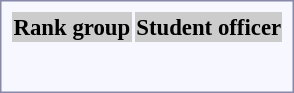<table style="border:1px solid #8888aa; background-color:#f7f8ff; padding:5px; font-size:95%; margin: 0px 12px 12px 0px; text-align:center;">
<tr bgcolor="#CCCCCC">
<th>Rank group</th>
<th>Student officer</th>
</tr>
<tr>
<td rowspan=2><strong></strong></td>
<td></td>
</tr>
<tr>
<td></td>
</tr>
<tr>
<td rowspan=2><strong></strong></td>
<td></td>
</tr>
<tr>
<td></td>
</tr>
<tr>
<td rowspan=2><strong></strong></td>
<td></td>
</tr>
<tr>
<td></td>
</tr>
<tr>
</tr>
</table>
